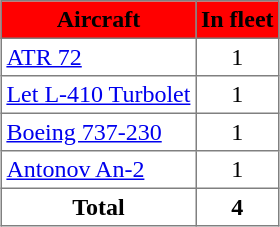<table class="toccolours" border="1" cellpadding="3" style="margin:1em auto; white-space:nowrap; border-collapse:collapse">
<tr bgcolor=red>
<th><span>Aircraft</span></th>
<th><span>In fleet</span></th>
</tr>
<tr>
<td><a href='#'>ATR 72</a></td>
<td align="center">1</td>
</tr>
<tr>
<td><a href='#'>Let L-410 Turbolet</a></td>
<td align="center">1</td>
</tr>
<tr>
<td><a href='#'>Boeing 737-230</a></td>
<td align="center">1</td>
</tr>
<tr>
<td><a href='#'>Antonov An-2</a></td>
<td align="center">1</td>
</tr>
<tr>
<th>Total</th>
<th>4</th>
</tr>
</table>
